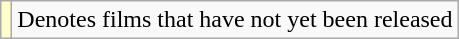<table class="wikitable">
<tr>
<td style="background:#ffc;"></td>
<td>Denotes films that have not yet been released</td>
</tr>
</table>
